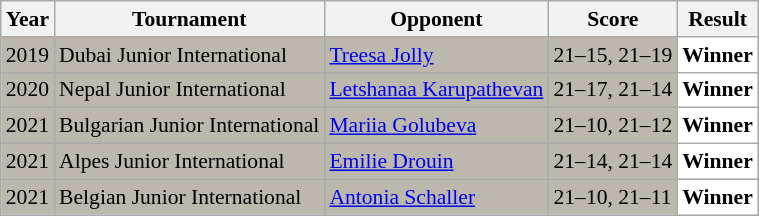<table class="sortable wikitable" style="font-size: 90%;">
<tr>
<th>Year</th>
<th>Tournament</th>
<th>Opponent</th>
<th>Score</th>
<th>Result</th>
</tr>
<tr style="background:#BDB8AD">
<td align="center">2019</td>
<td align="left">Dubai Junior International</td>
<td align="left"> <a href='#'>Treesa Jolly</a></td>
<td align="left">21–15, 21–19</td>
<td style="text-align:left; background:white"> <strong>Winner</strong></td>
</tr>
<tr style="background:#BDB8AD">
<td align="center">2020</td>
<td align="left">Nepal Junior International</td>
<td align="left"> <a href='#'>Letshanaa Karupathevan</a></td>
<td align="left">21–17, 21–14</td>
<td style="text-align:left; background:white"> <strong>Winner</strong></td>
</tr>
<tr style="background:#BDB8AD">
<td align="center">2021</td>
<td align="left">Bulgarian Junior International</td>
<td align="left"> <a href='#'>Mariia Golubeva</a></td>
<td align="left">21–10, 21–12</td>
<td style="text-align:left; background:white"> <strong>Winner</strong></td>
</tr>
<tr style="background:#BDB8AD">
<td align="center">2021</td>
<td align="left">Alpes Junior International</td>
<td align="left"> <a href='#'>Emilie Drouin</a></td>
<td align="left">21–14, 21–14</td>
<td style="text-align:left; background:white"> <strong>Winner</strong></td>
</tr>
<tr style="background:#BDB8AD">
<td align="center">2021</td>
<td align="left">Belgian Junior International</td>
<td align="left"> <a href='#'>Antonia Schaller</a></td>
<td align="left">21–10, 21–11</td>
<td style="text-align:left; background:white"> <strong>Winner</strong></td>
</tr>
</table>
